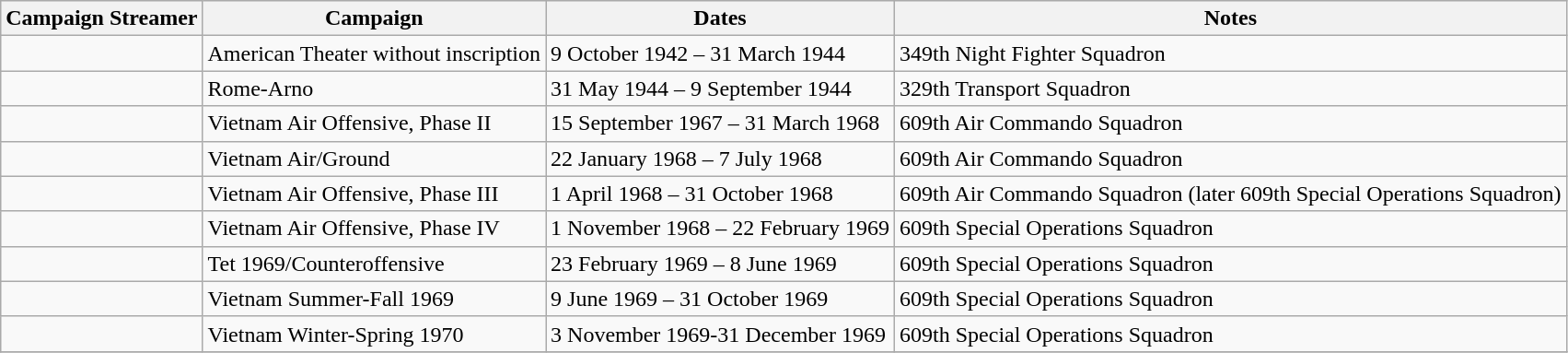<table class="wikitable">
<tr style="background:#efefef;">
<th>Campaign Streamer</th>
<th>Campaign</th>
<th>Dates</th>
<th>Notes</th>
</tr>
<tr>
<td></td>
<td>American Theater without inscription</td>
<td>9 October 1942 – 31 March 1944</td>
<td>349th Night Fighter Squadron</td>
</tr>
<tr>
<td></td>
<td>Rome-Arno</td>
<td>31 May 1944 – 9 September 1944</td>
<td>329th Transport Squadron</td>
</tr>
<tr>
<td></td>
<td>Vietnam Air Offensive, Phase II</td>
<td>15 September 1967 – 31 March 1968</td>
<td>609th Air Commando Squadron</td>
</tr>
<tr>
<td></td>
<td>Vietnam Air/Ground</td>
<td>22 January 1968 – 7 July 1968</td>
<td>609th Air Commando Squadron</td>
</tr>
<tr>
<td></td>
<td>Vietnam Air Offensive, Phase III</td>
<td>1 April 1968 – 31 October 1968</td>
<td>609th Air Commando Squadron (later 609th Special Operations Squadron)</td>
</tr>
<tr>
<td></td>
<td>Vietnam Air Offensive, Phase IV</td>
<td>1 November 1968 – 22 February 1969</td>
<td>609th Special Operations Squadron</td>
</tr>
<tr>
<td></td>
<td>Tet 1969/Counteroffensive</td>
<td>23 February 1969 – 8 June 1969</td>
<td>609th Special Operations Squadron</td>
</tr>
<tr>
<td></td>
<td>Vietnam Summer-Fall 1969</td>
<td>9 June 1969 – 31 October 1969</td>
<td>609th Special Operations Squadron</td>
</tr>
<tr>
<td></td>
<td>Vietnam Winter-Spring 1970</td>
<td>3 November 1969-31 December 1969</td>
<td>609th Special Operations Squadron</td>
</tr>
<tr>
</tr>
</table>
